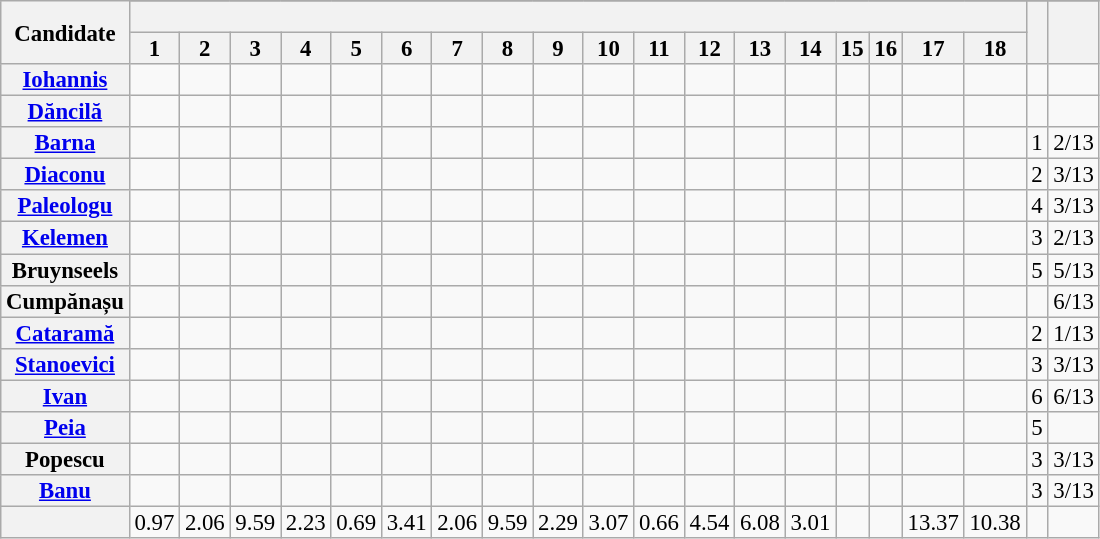<table class="wikitable sortable" style="text-align:center;font-size:95%;line-height:14px;">
<tr>
<th rowspan="3">Candidate</th>
</tr>
<tr>
<th colspan="18" style="color:black; vertical-align:top; text-align:center;" class="table-no"><br>
</th>
<th rowspan="2"></th>
<th rowspan="2"></th>
</tr>
<tr>
<th>1</th>
<th>2</th>
<th>3</th>
<th>4</th>
<th>5</th>
<th>6</th>
<th>7</th>
<th>8</th>
<th>9</th>
<th>10</th>
<th>11</th>
<th>12</th>
<th>13</th>
<th>14</th>
<th>15</th>
<th>16</th>
<th>17</th>
<th>18</th>
</tr>
<tr>
<th><a href='#'>Iohannis</a></th>
<td></td>
<td></td>
<td></td>
<td></td>
<td></td>
<td></td>
<td></td>
<td></td>
<td></td>
<td></td>
<td></td>
<td></td>
<td></td>
<td></td>
<td></td>
<td></td>
<td></td>
<td></td>
<td></td>
<td></td>
</tr>
<tr>
<th><a href='#'>Dăncilă</a></th>
<td></td>
<td></td>
<td></td>
<td></td>
<td></td>
<td></td>
<td></td>
<td></td>
<td></td>
<td></td>
<td></td>
<td></td>
<td></td>
<td></td>
<td></td>
<td></td>
<td></td>
<td></td>
<td></td>
<td></td>
</tr>
<tr>
<th><a href='#'>Barna</a></th>
<td></td>
<td></td>
<td></td>
<td></td>
<td></td>
<td></td>
<td></td>
<td></td>
<td></td>
<td></td>
<td></td>
<td></td>
<td></td>
<td></td>
<td></td>
<td></td>
<td></td>
<td></td>
<td>1</td>
<td>2/13</td>
</tr>
<tr>
<th><a href='#'>Diaconu</a></th>
<td></td>
<td></td>
<td></td>
<td></td>
<td></td>
<td></td>
<td></td>
<td></td>
<td></td>
<td></td>
<td></td>
<td></td>
<td></td>
<td></td>
<td></td>
<td></td>
<td></td>
<td></td>
<td>2</td>
<td>3/13</td>
</tr>
<tr>
<th><a href='#'>Paleologu</a></th>
<td></td>
<td></td>
<td></td>
<td></td>
<td></td>
<td></td>
<td></td>
<td></td>
<td></td>
<td></td>
<td></td>
<td></td>
<td></td>
<td></td>
<td></td>
<td></td>
<td></td>
<td></td>
<td>4</td>
<td>3/13</td>
</tr>
<tr>
<th><a href='#'>Kelemen</a></th>
<td></td>
<td></td>
<td></td>
<td></td>
<td></td>
<td></td>
<td></td>
<td></td>
<td></td>
<td></td>
<td></td>
<td></td>
<td></td>
<td></td>
<td></td>
<td></td>
<td></td>
<td></td>
<td>3</td>
<td>2/13</td>
</tr>
<tr>
<th>Bruynseels</th>
<td></td>
<td></td>
<td></td>
<td></td>
<td></td>
<td></td>
<td></td>
<td></td>
<td></td>
<td></td>
<td></td>
<td></td>
<td></td>
<td></td>
<td></td>
<td></td>
<td></td>
<td></td>
<td>5</td>
<td>5/13</td>
</tr>
<tr>
<th>Cumpănașu</th>
<td></td>
<td></td>
<td></td>
<td></td>
<td></td>
<td></td>
<td></td>
<td></td>
<td></td>
<td></td>
<td></td>
<td></td>
<td></td>
<td></td>
<td></td>
<td></td>
<td></td>
<td></td>
<td></td>
<td>6/13</td>
</tr>
<tr>
<th><a href='#'>Cataramă</a></th>
<td></td>
<td></td>
<td></td>
<td></td>
<td></td>
<td></td>
<td></td>
<td></td>
<td></td>
<td></td>
<td></td>
<td></td>
<td></td>
<td></td>
<td></td>
<td></td>
<td></td>
<td></td>
<td>2</td>
<td>1/13</td>
</tr>
<tr>
<th><a href='#'>Stanoevici</a></th>
<td></td>
<td></td>
<td></td>
<td></td>
<td></td>
<td></td>
<td></td>
<td></td>
<td></td>
<td></td>
<td></td>
<td></td>
<td></td>
<td></td>
<td></td>
<td></td>
<td></td>
<td></td>
<td>3</td>
<td>3/13</td>
</tr>
<tr>
<th><a href='#'>Ivan</a></th>
<td></td>
<td></td>
<td></td>
<td></td>
<td></td>
<td></td>
<td></td>
<td></td>
<td></td>
<td></td>
<td></td>
<td></td>
<td></td>
<td></td>
<td></td>
<td></td>
<td></td>
<td></td>
<td>6</td>
<td>6/13</td>
</tr>
<tr>
<th><a href='#'>Peia</a></th>
<td></td>
<td></td>
<td></td>
<td></td>
<td></td>
<td></td>
<td></td>
<td></td>
<td></td>
<td></td>
<td></td>
<td></td>
<td></td>
<td></td>
<td></td>
<td></td>
<td></td>
<td></td>
<td>5</td>
<td></td>
</tr>
<tr>
<th>Popescu</th>
<td></td>
<td></td>
<td></td>
<td></td>
<td></td>
<td></td>
<td></td>
<td></td>
<td></td>
<td></td>
<td></td>
<td></td>
<td></td>
<td></td>
<td></td>
<td></td>
<td></td>
<td></td>
<td>3</td>
<td>3/13</td>
</tr>
<tr>
<th><a href='#'>Banu</a></th>
<td></td>
<td></td>
<td></td>
<td></td>
<td></td>
<td></td>
<td></td>
<td></td>
<td></td>
<td></td>
<td></td>
<td></td>
<td></td>
<td></td>
<td></td>
<td></td>
<td></td>
<td></td>
<td>3</td>
<td>3/13</td>
</tr>
<tr>
<th></th>
<td>0.97</td>
<td>2.06</td>
<td>9.59</td>
<td>2.23</td>
<td>0.69</td>
<td>3.41</td>
<td>2.06</td>
<td>9.59</td>
<td>2.29</td>
<td>3.07</td>
<td>0.66</td>
<td>4.54</td>
<td>6.08</td>
<td>3.01</td>
<td></td>
<td></td>
<td>13.37</td>
<td>10.38</td>
<td></td>
<td></td>
</tr>
</table>
